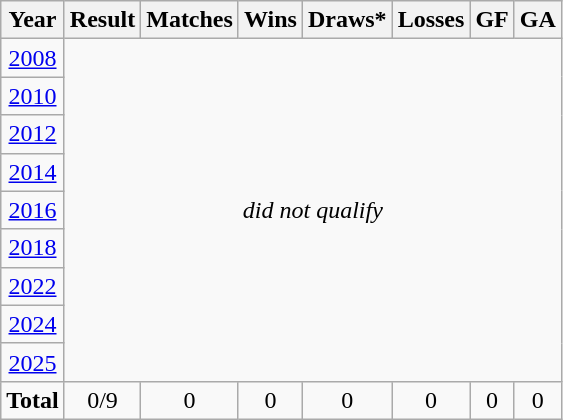<table class="wikitable" style="text-align: center;">
<tr>
<th>Year</th>
<th>Result</th>
<th>Matches</th>
<th>Wins</th>
<th>Draws*</th>
<th>Losses</th>
<th>GF</th>
<th>GA</th>
</tr>
<tr>
<td> <a href='#'>2008</a></td>
<td rowspan=9 colspan=7><em>did not qualify</em></td>
</tr>
<tr>
<td> <a href='#'>2010</a></td>
</tr>
<tr>
<td> <a href='#'>2012</a></td>
</tr>
<tr>
<td> <a href='#'>2014</a></td>
</tr>
<tr>
<td> <a href='#'>2016</a></td>
</tr>
<tr>
<td> <a href='#'>2018</a></td>
</tr>
<tr>
<td> <a href='#'>2022</a></td>
</tr>
<tr>
<td> <a href='#'>2024</a></td>
</tr>
<tr>
<td> <a href='#'>2025</a></td>
</tr>
<tr>
<td><strong>Total</strong></td>
<td>0/9</td>
<td>0</td>
<td>0</td>
<td>0</td>
<td>0</td>
<td>0</td>
<td>0</td>
</tr>
</table>
